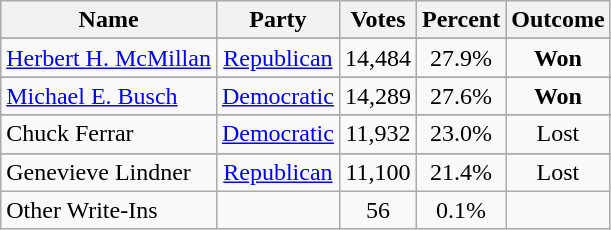<table class=wikitable style="text-align:center">
<tr>
<th>Name</th>
<th>Party</th>
<th>Votes</th>
<th>Percent</th>
<th>Outcome</th>
</tr>
<tr>
</tr>
<tr>
<td align=left><a href='#'>Herbert H. McMillan</a></td>
<td><a href='#'>Republican</a></td>
<td>14,484</td>
<td>27.9%</td>
<td><strong>Won</strong></td>
</tr>
<tr>
</tr>
<tr>
<td align=left><a href='#'>Michael E. Busch</a></td>
<td><a href='#'>Democratic</a></td>
<td>14,289</td>
<td>27.6%</td>
<td><strong>Won</strong></td>
</tr>
<tr>
</tr>
<tr>
<td align=left>Chuck Ferrar</td>
<td><a href='#'>Democratic</a></td>
<td>11,932</td>
<td>23.0%</td>
<td>Lost</td>
</tr>
<tr>
</tr>
<tr>
<td align=left>Genevieve Lindner</td>
<td><a href='#'>Republican</a></td>
<td>11,100</td>
<td>21.4%</td>
<td>Lost</td>
</tr>
<tr>
<td align=left>Other Write-Ins</td>
<td></td>
<td>56</td>
<td>0.1%</td>
<td></td>
</tr>
</table>
